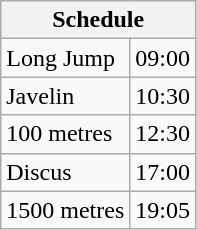<table class="wikitable">
<tr>
<th colspan="2">Schedule</th>
</tr>
<tr>
<td>Long Jump</td>
<td>09:00</td>
</tr>
<tr>
<td>Javelin</td>
<td>10:30</td>
</tr>
<tr>
<td>100 metres</td>
<td>12:30</td>
</tr>
<tr>
<td>Discus</td>
<td>17:00</td>
</tr>
<tr>
<td>1500 metres</td>
<td>19:05</td>
</tr>
</table>
